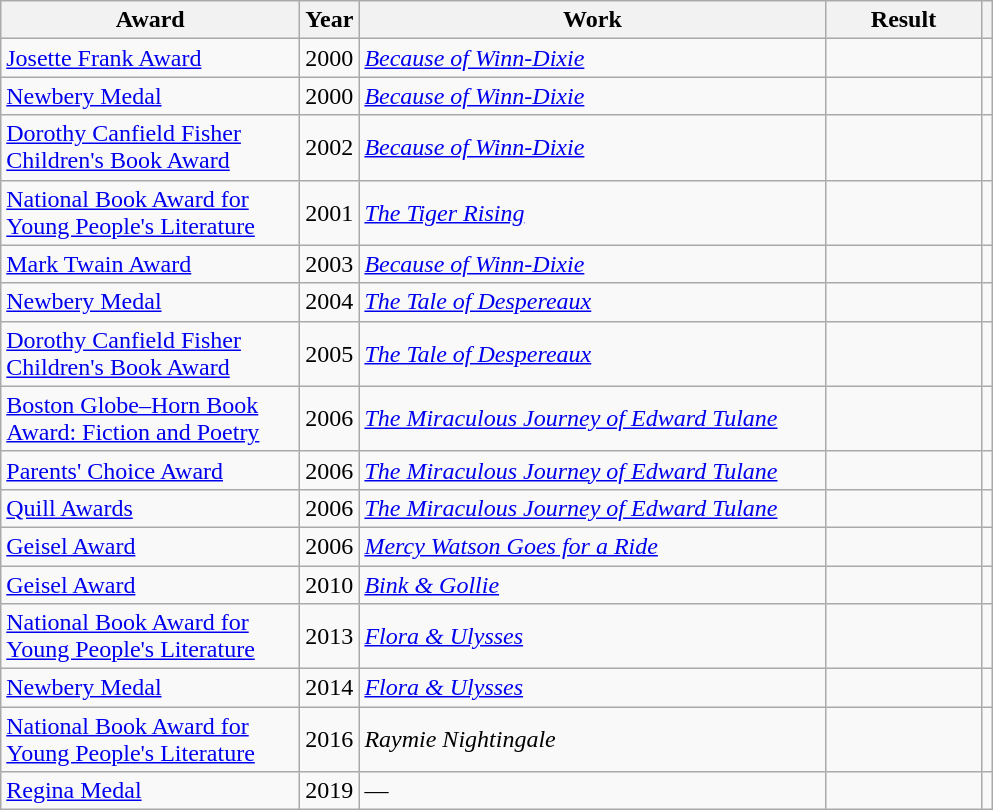<table class="wikitable sortable plainrowheaders">
<tr>
<th scope=col style="width: 12em">Award</th>
<th scope=col>Year</th>
<th scope=col style="width: 19em">Work</th>
<th scope=col style="width: 6em">Result</th>
<th scope=col class=unsortable></th>
</tr>
<tr>
<td><a href='#'>Josette Frank Award</a></td>
<td>2000</td>
<td><em><a href='#'>Because of Winn-Dixie</a></em></td>
<td></td>
<td></td>
</tr>
<tr>
<td><a href='#'>Newbery Medal</a></td>
<td>2000</td>
<td><em><a href='#'>Because of Winn-Dixie</a></em></td>
<td></td>
<td></td>
</tr>
<tr>
<td><a href='#'>Dorothy Canfield Fisher Children's Book Award</a></td>
<td>2002</td>
<td><em><a href='#'>Because of Winn-Dixie</a></em></td>
<td></td>
<td></td>
</tr>
<tr>
<td><a href='#'>National Book Award for Young People's Literature</a></td>
<td>2001</td>
<td><em><a href='#'>The Tiger Rising</a></em></td>
<td></td>
<td></td>
</tr>
<tr>
<td><a href='#'>Mark Twain Award</a></td>
<td>2003</td>
<td><em><a href='#'>Because of Winn-Dixie</a></em></td>
<td></td>
<td></td>
</tr>
<tr>
<td><a href='#'>Newbery Medal</a></td>
<td>2004</td>
<td><em><a href='#'>The Tale of Despereaux</a></em></td>
<td></td>
<td><em></em></td>
</tr>
<tr>
<td><a href='#'>Dorothy Canfield Fisher Children's Book Award</a></td>
<td>2005</td>
<td><em><a href='#'>The Tale of Despereaux</a></em></td>
<td></td>
<td></td>
</tr>
<tr>
<td><a href='#'>Boston Globe–Horn Book Award: Fiction and Poetry</a></td>
<td>2006</td>
<td><em><a href='#'>The Miraculous Journey of Edward Tulane</a></em></td>
<td></td>
<td></td>
</tr>
<tr>
<td><a href='#'>Parents' Choice Award</a></td>
<td>2006</td>
<td><em><a href='#'>The Miraculous Journey of Edward Tulane</a></em></td>
<td></td>
<td></td>
</tr>
<tr>
<td><a href='#'>Quill Awards</a></td>
<td>2006</td>
<td><em><a href='#'>The Miraculous Journey of Edward Tulane</a></em></td>
<td></td>
<td></td>
</tr>
<tr>
<td><a href='#'>Geisel Award</a></td>
<td>2006</td>
<td><em><a href='#'>Mercy Watson Goes for a Ride</a></em></td>
<td></td>
<td></td>
</tr>
<tr>
<td><a href='#'>Geisel Award</a></td>
<td>2010</td>
<td><em><a href='#'>Bink & Gollie</a></em></td>
<td></td>
<td></td>
</tr>
<tr>
<td><a href='#'>National Book Award for Young People's Literature</a></td>
<td>2013</td>
<td><em><a href='#'>Flora & Ulysses</a></em></td>
<td></td>
<td></td>
</tr>
<tr>
<td><a href='#'>Newbery Medal</a></td>
<td>2014</td>
<td><em><a href='#'>Flora & Ulysses</a></em></td>
<td></td>
<td></td>
</tr>
<tr>
<td><a href='#'>National Book Award for Young People's Literature</a></td>
<td>2016</td>
<td><em>Raymie Nightingale</em></td>
<td></td>
<td></td>
</tr>
<tr>
<td><a href='#'>Regina Medal</a></td>
<td>2019</td>
<td>—</td>
<td></td>
<td></td>
</tr>
</table>
